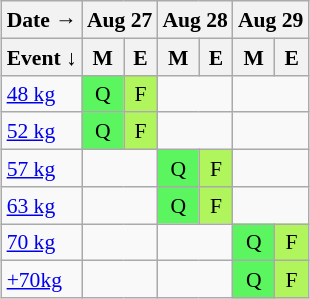<table class="wikitable" style="margin:0.5em auto; font-size:90%; line-height:1.25em; text-align:center;">
<tr>
<th>Date →</th>
<th colspan="2">Aug 27</th>
<th colspan="2">Aug 28</th>
<th colspan="2">Aug 29</th>
</tr>
<tr>
<th>Event  ↓</th>
<th>M</th>
<th>E</th>
<th>M</th>
<th>E</th>
<th>M</th>
<th>E</th>
</tr>
<tr>
<td style="text-align:left;"><a href='#'>48 kg</a></td>
<td style="background-color:#5BF560;">Q</td>
<td style="background-color:#AFF55B;">F</td>
<td colspan=2></td>
<td colspan=2></td>
</tr>
<tr>
<td style="text-align:left;"><a href='#'>52 kg</a></td>
<td style="background-color:#5BF560;">Q</td>
<td style="background-color:#AFF55B;">F</td>
<td colspan=2></td>
<td colspan=2></td>
</tr>
<tr>
<td style="text-align:left;"><a href='#'>57 kg</a></td>
<td colspan=2></td>
<td style="background-color:#5BF560;">Q</td>
<td style="background-color:#AFF55B;">F</td>
<td colspan=2></td>
</tr>
<tr>
<td style="text-align:left;"><a href='#'>63 kg</a></td>
<td colspan=2></td>
<td style="background-color:#5BF560;">Q</td>
<td style="background-color:#AFF55B;">F</td>
<td colspan=2></td>
</tr>
<tr>
<td style="text-align:left;"><a href='#'>70 kg</a></td>
<td colspan=2></td>
<td colspan=2></td>
<td style="background-color:#5BF560;">Q</td>
<td style="background-color:#AFF55B;">F</td>
</tr>
<tr>
<td style="text-align:left;"><a href='#'>+70kg</a></td>
<td colspan=2></td>
<td colspan=2></td>
<td style="background-color:#5BF560;">Q</td>
<td style="background-color:#AFF55B;">F</td>
</tr>
</table>
